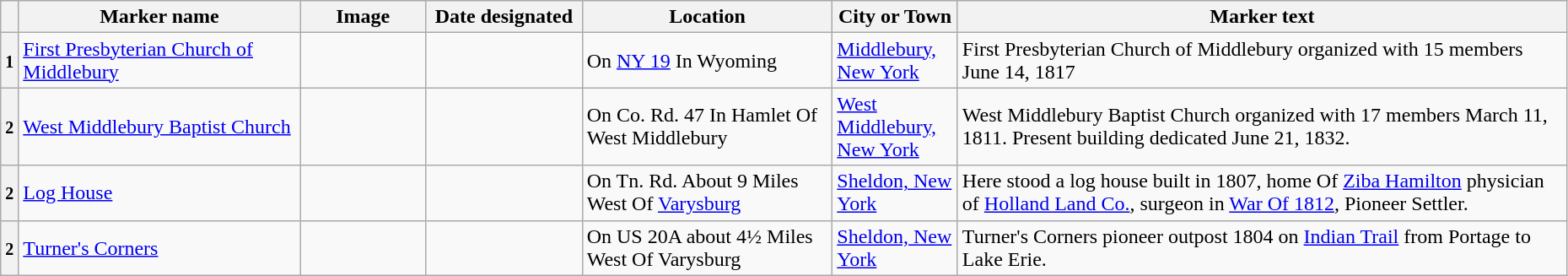<table class="wikitable sortable" style="width:98%">
<tr>
<th></th>
<th width = 18% ><strong>Marker name</strong></th>
<th width = 8% class="unsortable" ><strong>Image</strong></th>
<th width = 10% ><strong>Date designated</strong></th>
<th><strong>Location</strong></th>
<th width = 8% ><strong>City or Town</strong></th>
<th class="unsortable" ><strong>Marker text</strong></th>
</tr>
<tr ->
<th><small>1</small></th>
<td><a href='#'>First Presbyterian Church of Middlebury</a></td>
<td></td>
<td></td>
<td>On <a href='#'>NY 19</a> In Wyoming</td>
<td><a href='#'>Middlebury, New York</a></td>
<td>First Presbyterian Church of Middlebury organized with 15 members June 14, 1817</td>
</tr>
<tr ->
<th><small>2</small></th>
<td><a href='#'>West Middlebury Baptist Church</a></td>
<td></td>
<td></td>
<td>On Co. Rd. 47 In Hamlet Of West Middlebury</td>
<td><a href='#'>West Middlebury, New York</a></td>
<td>West Middlebury Baptist Church organized with 17 members March 11, 1811. Present building dedicated June 21, 1832.</td>
</tr>
<tr ->
<th><small>2</small></th>
<td><a href='#'>Log House</a></td>
<td></td>
<td></td>
<td>On Tn. Rd. About 9 Miles West Of <a href='#'>Varysburg</a></td>
<td><a href='#'>Sheldon, New York</a></td>
<td>Here stood a log house built in 1807, home Of <a href='#'>Ziba Hamilton</a> physician of <a href='#'>Holland Land Co.</a>, surgeon in <a href='#'>War Of 1812</a>, Pioneer Settler.</td>
</tr>
<tr ->
<th><small>2</small></th>
<td><a href='#'>Turner's Corners</a></td>
<td></td>
<td></td>
<td>On US 20A about 4½ Miles West Of Varysburg</td>
<td><a href='#'>Sheldon, New York</a></td>
<td>Turner's Corners pioneer outpost 1804 on <a href='#'>Indian Trail</a> from Portage to Lake Erie.</td>
</tr>
</table>
